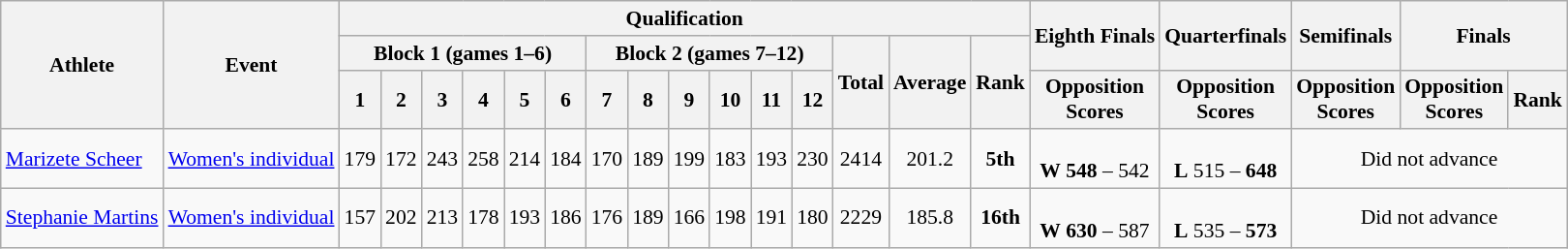<table class="wikitable" style="font-size:90%">
<tr>
<th rowspan=3>Athlete</th>
<th rowspan=3>Event</th>
<th colspan=15>Qualification</th>
<th rowspan=2>Eighth Finals</th>
<th rowspan=2>Quarterfinals</th>
<th rowspan=2>Semifinals</th>
<th rowspan=2 colspan=2>Finals</th>
</tr>
<tr>
<th colspan=6>Block 1 (games 1–6)</th>
<th colspan=6>Block 2 (games 7–12)</th>
<th rowspan=2>Total</th>
<th rowspan=2>Average</th>
<th rowspan=2>Rank</th>
</tr>
<tr>
<th>1</th>
<th>2</th>
<th>3</th>
<th>4</th>
<th>5</th>
<th>6</th>
<th>7</th>
<th>8</th>
<th>9</th>
<th>10</th>
<th>11</th>
<th>12</th>
<th>Opposition<br>Scores</th>
<th>Opposition<br>Scores</th>
<th>Opposition<br>Scores</th>
<th>Opposition<br>Scores</th>
<th>Rank</th>
</tr>
<tr>
<td><a href='#'>Marizete Scheer</a></td>
<td><a href='#'>Women's individual</a><br></td>
<td align=center>179</td>
<td align=center>172</td>
<td align=center>243</td>
<td align=center>258</td>
<td align=center>214</td>
<td align=center>184</td>
<td align=center>170</td>
<td align=center>189</td>
<td align=center>199</td>
<td align=center>183</td>
<td align=center>193</td>
<td align=center>230</td>
<td align=center>2414</td>
<td align=center>201.2</td>
<td align=center><strong>5th</strong></td>
<td align=center><br><strong>W</strong> <strong>548</strong> – 542</td>
<td align=center><br><strong>L</strong> 515 – <strong>648</strong></td>
<td align=center colspan=4>Did not advance</td>
</tr>
<tr>
<td><a href='#'>Stephanie Martins</a></td>
<td><a href='#'>Women's individual</a></td>
<td align=center>157</td>
<td align=center>202</td>
<td align=center>213</td>
<td align=center>178</td>
<td align=center>193</td>
<td align=center>186</td>
<td align=center>176</td>
<td align=center>189</td>
<td align=center>166</td>
<td align=center>198</td>
<td align=center>191</td>
<td align=center>180</td>
<td align=center>2229</td>
<td align=center>185.8</td>
<td align=center><strong>16th</strong></td>
<td align=center><br><strong>W</strong> <strong>630</strong> – 587</td>
<td align=center><br><strong>L</strong> 535 – <strong>573</strong></td>
<td align=center colspan=4>Did not advance</td>
</tr>
</table>
